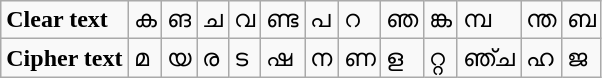<table class="wikitable">
<tr>
<td><strong>Clear text</strong></td>
<td>ക</td>
<td>ങ</td>
<td>ച</td>
<td>വ</td>
<td>ണ്ട</td>
<td>പ</td>
<td>റ</td>
<td>ഞ</td>
<td>ങ്ക</td>
<td>മ്പ</td>
<td>ന്ത</td>
<td>ബ</td>
</tr>
<tr>
<td><strong>Cipher text</strong></td>
<td>മ</td>
<td>യ</td>
<td>ര</td>
<td>ട</td>
<td>ഷ</td>
<td>ന</td>
<td>ണ</td>
<td>ള</td>
<td>റ്റ</td>
<td>ഞ്ച</td>
<td>ഹ</td>
<td>ജ</td>
</tr>
</table>
